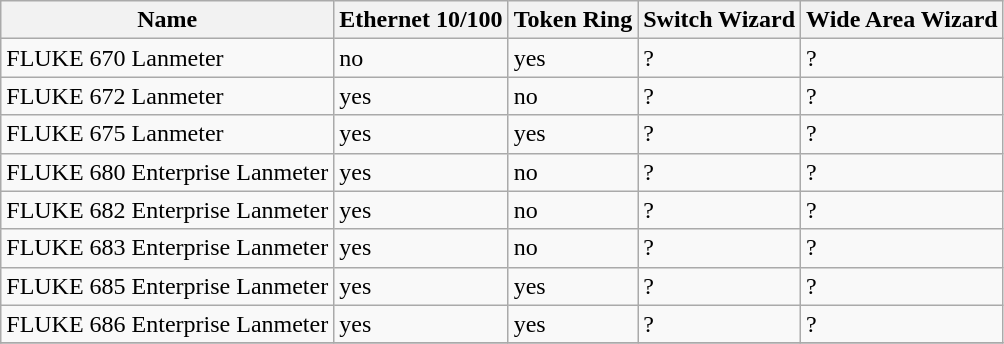<table class="wikitable sortable">
<tr>
<th>Name</th>
<th>Ethernet 10/100</th>
<th>Token Ring</th>
<th>Switch Wizard</th>
<th>Wide Area Wizard</th>
</tr>
<tr>
<td>FLUKE 670 Lanmeter</td>
<td>no</td>
<td>yes</td>
<td>?</td>
<td>?</td>
</tr>
<tr>
<td>FLUKE 672 Lanmeter</td>
<td>yes</td>
<td>no</td>
<td>?</td>
<td>?</td>
</tr>
<tr>
<td>FLUKE 675 Lanmeter</td>
<td>yes</td>
<td>yes</td>
<td>?</td>
<td>?</td>
</tr>
<tr>
<td>FLUKE 680 Enterprise Lanmeter</td>
<td>yes</td>
<td>no</td>
<td>?</td>
<td>?</td>
</tr>
<tr>
<td>FLUKE 682 Enterprise Lanmeter</td>
<td>yes</td>
<td>no</td>
<td>?</td>
<td>?</td>
</tr>
<tr>
<td>FLUKE 683 Enterprise Lanmeter</td>
<td>yes</td>
<td>no</td>
<td>?</td>
<td>?</td>
</tr>
<tr>
<td>FLUKE 685 Enterprise Lanmeter</td>
<td>yes</td>
<td>yes</td>
<td>?</td>
<td>?</td>
</tr>
<tr>
<td>FLUKE 686 Enterprise Lanmeter</td>
<td>yes</td>
<td>yes</td>
<td>?</td>
<td>?</td>
</tr>
<tr>
</tr>
</table>
